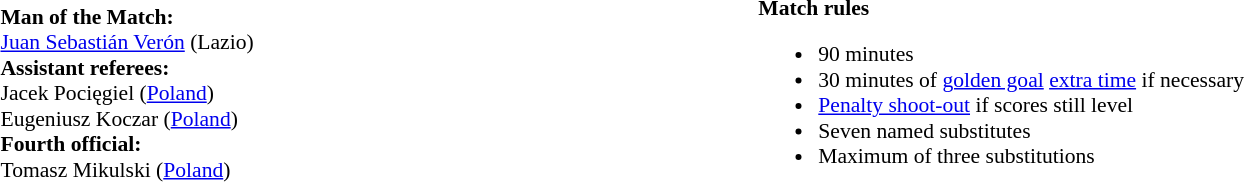<table width="100%" style="font-size:90%">
<tr>
<td><br><strong>Man of the Match:</strong>
<br><a href='#'>Juan Sebastián Verón</a> (Lazio)<br><strong>Assistant referees:</strong>
<br>Jacek Pocięgiel (<a href='#'>Poland</a>)
<br>Eugeniusz Koczar (<a href='#'>Poland</a>)
<br><strong>Fourth official:</strong>
<br>Tomasz Mikulski (<a href='#'>Poland</a>)</td>
<td style="width:60%; vertical-align:top"><br><strong>Match rules</strong><ul><li>90 minutes</li><li>30 minutes of <a href='#'>golden goal</a> <a href='#'>extra time</a> if necessary</li><li><a href='#'>Penalty shoot-out</a> if scores still level</li><li>Seven named substitutes</li><li>Maximum of three substitutions</li></ul></td>
</tr>
</table>
